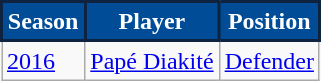<table class="wikitable">
<tr>
<th style="background:#004c97; color:#FFFFFF; border: 2px solid #0d2340;" scope="col">Season</th>
<th style="background:#004c97; color:#FFFFFF; border: 2px solid #0d2340;" scope="col">Player</th>
<th style="background:#004c97; color:#FFFFFF; border: 2px solid #0d2340;" scope="col">Position</th>
</tr>
<tr>
<td><a href='#'>2016</a></td>
<td> <a href='#'>Papé Diakité</a></td>
<td><a href='#'>Defender</a></td>
</tr>
</table>
